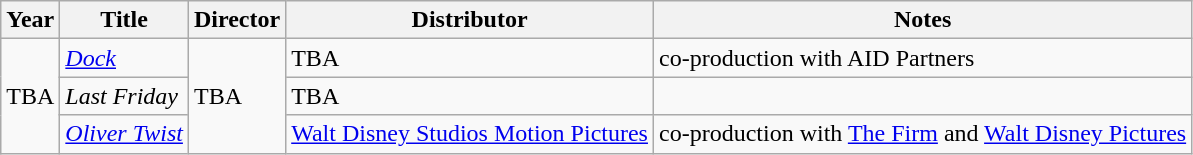<table class="wikitable sortable">
<tr>
<th>Year</th>
<th>Title</th>
<th>Director</th>
<th>Distributor</th>
<th>Notes</th>
</tr>
<tr>
<td rowspan="3">TBA</td>
<td><em><a href='#'>Dock</a></em></td>
<td rowspan="3">TBA</td>
<td>TBA</td>
<td>co-production with AID Partners</td>
</tr>
<tr>
<td><em>Last Friday</em></td>
<td>TBA</td>
<td></td>
</tr>
<tr>
<td><em><a href='#'>Oliver Twist</a></em></td>
<td><a href='#'>Walt Disney Studios Motion Pictures</a></td>
<td>co-production with <a href='#'>The Firm</a> and <a href='#'>Walt Disney Pictures</a></td>
</tr>
</table>
